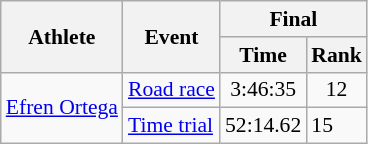<table class="wikitable" border="1" style="font-size:90%">
<tr>
<th rowspan=2>Athlete</th>
<th rowspan=2>Event</th>
<th colspan=2>Final</th>
</tr>
<tr>
<th>Time</th>
<th>Rank</th>
</tr>
<tr align=center>
<td align=left rowspan=2><a href='#'>Efren Ortega</a></td>
<td><a href='#'>Road race</a></td>
<td>3:46:35</td>
<td>12</td>
</tr>
<tr>
<td><a href='#'>Time trial</a></td>
<td>52:14.62</td>
<td>15</td>
</tr>
</table>
